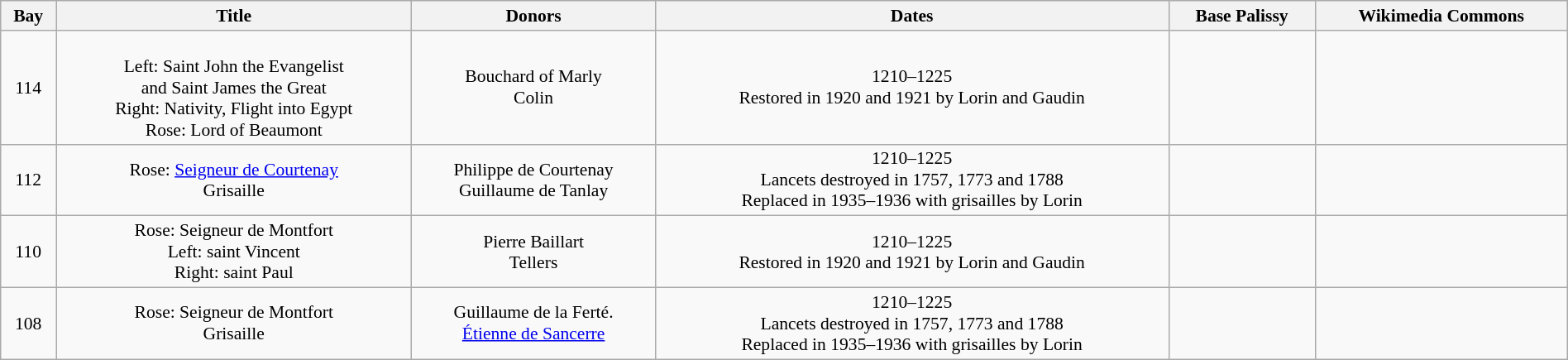<table class="wikitable" style="width:100%;text-align:center;font-size:90%;">
<tr>
<th>Bay</th>
<th>Title</th>
<th>Donors</th>
<th>Dates</th>
<th>Base Palissy</th>
<th>Wikimedia Commons</th>
</tr>
<tr>
<td>114</td>
<td><br>Left: Saint John the Evangelist<br>and Saint James the Great<br>Right: Nativity, Flight into Egypt<br>Rose: Lord of Beaumont</td>
<td>Bouchard of Marly<br>Colin</td>
<td>1210–1225<br>Restored in 1920 and 1921 by Lorin and Gaudin</td>
<td></td>
<td></td>
</tr>
<tr>
<td>112</td>
<td>Rose: <a href='#'>Seigneur de Courtenay</a><br>Grisaille</td>
<td>Philippe de Courtenay<br>Guillaume de Tanlay</td>
<td>1210–1225<br>Lancets destroyed in 1757, 1773 and 1788<br>Replaced in 1935–1936 with grisailles by Lorin</td>
<td></td>
<td></td>
</tr>
<tr>
<td>110</td>
<td>Rose: Seigneur de Montfort<br>Left: saint Vincent<br>Right: saint Paul</td>
<td>Pierre Baillart<br>Tellers</td>
<td>1210–1225<br>Restored in 1920 and 1921 by Lorin and Gaudin</td>
<td></td>
<td></td>
</tr>
<tr>
<td>108</td>
<td>Rose: Seigneur de Montfort<br>Grisaille</td>
<td>Guillaume de la Ferté.<br><a href='#'>Étienne de Sancerre</a></td>
<td>1210–1225<br>Lancets destroyed in 1757, 1773 and 1788<br>Replaced in 1935–1936 with grisailles by Lorin</td>
<td></td>
<td></td>
</tr>
</table>
